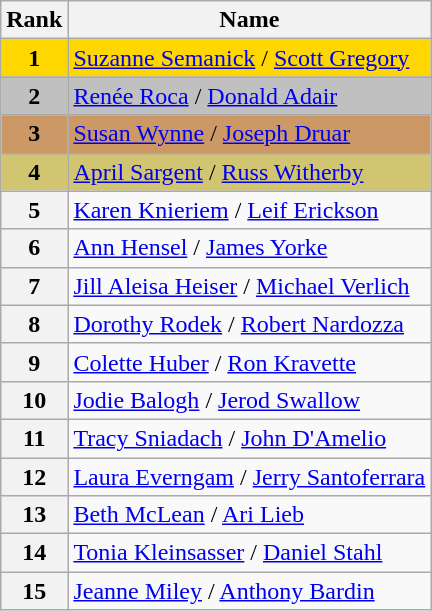<table class="wikitable">
<tr>
<th>Rank</th>
<th>Name</th>
</tr>
<tr bgcolor="gold">
<td align="center"><strong>1</strong></td>
<td><a href='#'>Suzanne Semanick</a> / <a href='#'>Scott Gregory</a></td>
</tr>
<tr bgcolor="silver">
<td align="center"><strong>2</strong></td>
<td><a href='#'>Renée Roca</a> / <a href='#'>Donald Adair</a></td>
</tr>
<tr bgcolor="cc9966">
<td align="center"><strong>3</strong></td>
<td><a href='#'>Susan Wynne</a> / <a href='#'>Joseph Druar</a></td>
</tr>
<tr bgcolor="#d1c571">
<td align="center"><strong>4</strong></td>
<td><a href='#'>April Sargent</a> / <a href='#'>Russ Witherby</a></td>
</tr>
<tr>
<th>5</th>
<td><a href='#'>Karen Knieriem</a> / <a href='#'>Leif Erickson</a></td>
</tr>
<tr>
<th>6</th>
<td><a href='#'>Ann Hensel</a> / <a href='#'>James Yorke</a></td>
</tr>
<tr>
<th>7</th>
<td><a href='#'>Jill Aleisa Heiser</a> / <a href='#'>Michael Verlich</a></td>
</tr>
<tr>
<th>8</th>
<td><a href='#'>Dorothy Rodek</a> / <a href='#'>Robert Nardozza</a></td>
</tr>
<tr>
<th>9</th>
<td><a href='#'>Colette Huber</a> / <a href='#'>Ron Kravette</a></td>
</tr>
<tr>
<th>10</th>
<td><a href='#'>Jodie Balogh</a> / <a href='#'>Jerod Swallow</a></td>
</tr>
<tr>
<th>11</th>
<td><a href='#'>Tracy Sniadach</a> / <a href='#'>John D'Amelio</a></td>
</tr>
<tr>
<th>12</th>
<td><a href='#'>Laura Everngam</a> / <a href='#'>Jerry Santoferrara</a></td>
</tr>
<tr>
<th>13</th>
<td><a href='#'>Beth McLean</a> / <a href='#'>Ari Lieb</a></td>
</tr>
<tr>
<th>14</th>
<td><a href='#'>Tonia Kleinsasser</a> / <a href='#'>Daniel Stahl</a></td>
</tr>
<tr>
<th>15</th>
<td><a href='#'>Jeanne Miley</a> / <a href='#'>Anthony Bardin</a></td>
</tr>
</table>
